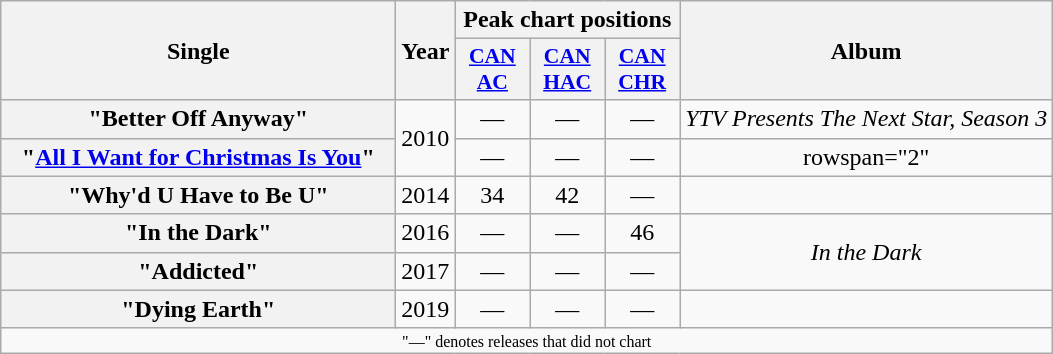<table class="wikitable plainrowheaders" style="text-align:center;" border="1">
<tr>
<th rowspan="2" style="width:16em;">Single</th>
<th rowspan="2">Year</th>
<th colspan="3">Peak chart positions</th>
<th rowspan="2">Album</th>
</tr>
<tr>
<th scope="col" style="width:3em;font-size:90%;"><a href='#'>CAN<br>AC</a><br></th>
<th scope="col" style="width:3em;font-size:90%;"><a href='#'>CAN<br>HAC</a><br></th>
<th scope="col" style="width:3em;font-size:90%;"><a href='#'>CAN<br>CHR</a><br></th>
</tr>
<tr>
<th scope="row">"Better Off Anyway"</th>
<td rowspan="2">2010</td>
<td>—</td>
<td>—</td>
<td>—</td>
<td><em>YTV Presents The Next Star, Season 3</em></td>
</tr>
<tr>
<th scope="row">"<a href='#'>All I Want for Christmas Is You</a>"<br></th>
<td>—</td>
<td>—</td>
<td>—</td>
<td>rowspan="2" </td>
</tr>
<tr>
<th scope="row">"Why'd U Have to Be U"</th>
<td>2014</td>
<td>34</td>
<td>42</td>
<td>—</td>
</tr>
<tr>
<th scope="row">"In the Dark"</th>
<td>2016</td>
<td>—</td>
<td>—</td>
<td>46</td>
<td rowspan="2"><em>In the Dark</em></td>
</tr>
<tr>
<th scope="row">"Addicted"</th>
<td>2017</td>
<td>—</td>
<td>—</td>
<td>—</td>
</tr>
<tr>
<th scope="row">"Dying Earth"<br></th>
<td>2019</td>
<td>—</td>
<td>—</td>
<td>—</td>
<td></td>
</tr>
<tr>
<td colspan="11" style="font-size:8pt">"—" denotes releases that did not chart</td>
</tr>
</table>
